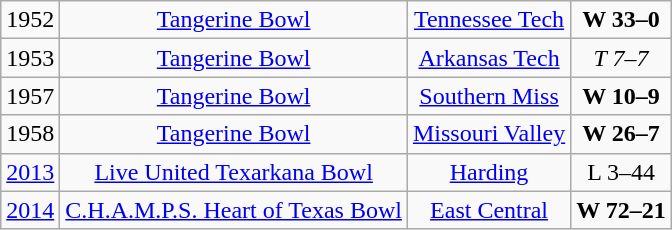<table class="wikitable">
<tr style="text-align:center;">
<td>1952</td>
<td><a href='#'>Tangerine Bowl</a></td>
<td><a href='#'>Tennessee Tech</a></td>
<td><strong>W 33–0</strong></td>
</tr>
<tr style="text-align:center;">
<td>1953</td>
<td><a href='#'>Tangerine Bowl</a></td>
<td><a href='#'>Arkansas Tech</a></td>
<td><em>T 7–7</em></td>
</tr>
<tr style="text-align:center;">
<td>1957</td>
<td><a href='#'>Tangerine Bowl</a></td>
<td><a href='#'>Southern Miss</a></td>
<td><strong>W 10–9</strong></td>
</tr>
<tr style="text-align:center;">
<td>1958</td>
<td><a href='#'>Tangerine Bowl</a></td>
<td><a href='#'>Missouri Valley</a></td>
<td><strong>W 26–7</strong></td>
</tr>
<tr style="text-align:center;">
<td><a href='#'>2013</a></td>
<td><a href='#'>Live United Texarkana Bowl</a></td>
<td><a href='#'>Harding</a></td>
<td>L 3–44</td>
</tr>
<tr style="text-align:center;">
<td><a href='#'>2014</a></td>
<td><a href='#'>C.H.A.M.P.S. Heart of Texas Bowl</a></td>
<td><a href='#'>East Central</a></td>
<td><strong>W 72–21</strong></td>
</tr>
</table>
